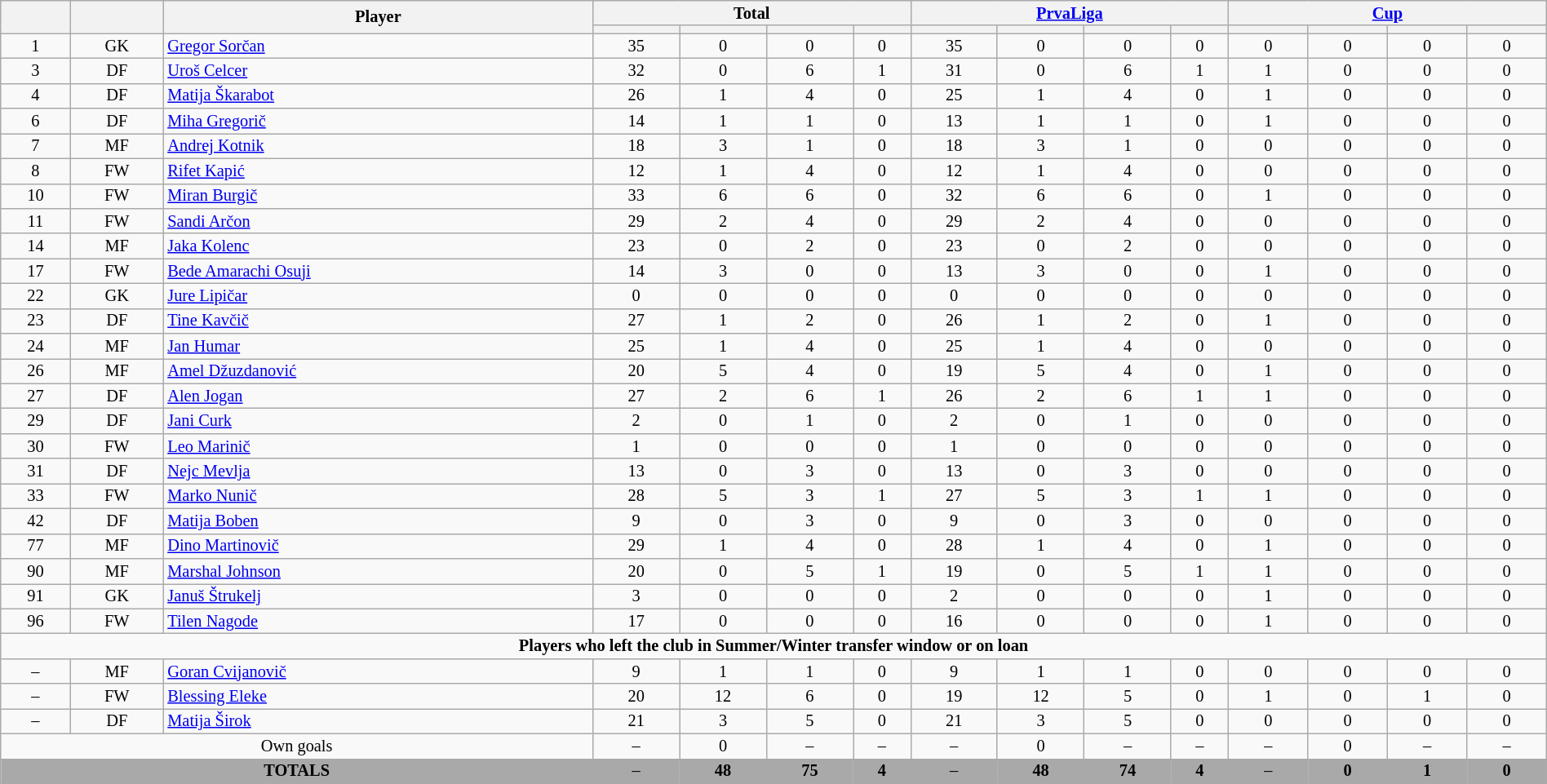<table class="wikitable sortable alternance"  style="font-size:85%; text-align:center; line-height:14px; width:100%;">
<tr>
<th rowspan="2" style="vertical-align:center;"></th>
<th rowspan="2" style="vertical-align:center;"></th>
<th rowspan="2" style="vertical-align:center;">Player</th>
<th colspan="4" style="width:85px;">Total</th>
<th colspan="4" style="width:85px;"><a href='#'>PrvaLiga</a></th>
<th colspan="4" style="width:85px;"><a href='#'>Cup</a></th>
</tr>
<tr>
<th></th>
<th></th>
<th></th>
<th></th>
<th></th>
<th></th>
<th></th>
<th></th>
<th></th>
<th></th>
<th></th>
<th></th>
</tr>
<tr>
<td>1</td>
<td>GK</td>
<td align="left"> <a href='#'>Gregor Sorčan</a></td>
<td>35</td>
<td>0</td>
<td>0</td>
<td>0</td>
<td>35</td>
<td>0</td>
<td>0</td>
<td>0</td>
<td>0</td>
<td>0</td>
<td>0</td>
<td>0</td>
</tr>
<tr>
<td>3</td>
<td>DF</td>
<td align="left"> <a href='#'>Uroš Celcer</a></td>
<td>32</td>
<td>0</td>
<td>6</td>
<td>1</td>
<td>31</td>
<td>0</td>
<td>6</td>
<td>1</td>
<td>1</td>
<td>0</td>
<td>0</td>
<td>0</td>
</tr>
<tr>
<td>4</td>
<td>DF</td>
<td align="left"> <a href='#'>Matija Škarabot</a></td>
<td>26</td>
<td>1</td>
<td>4</td>
<td>0</td>
<td>25</td>
<td>1</td>
<td>4</td>
<td>0</td>
<td>1</td>
<td>0</td>
<td>0</td>
<td>0</td>
</tr>
<tr>
<td>6</td>
<td>DF</td>
<td align="left"> <a href='#'>Miha Gregorič</a></td>
<td>14</td>
<td>1</td>
<td>1</td>
<td>0</td>
<td>13</td>
<td>1</td>
<td>1</td>
<td>0</td>
<td>1</td>
<td>0</td>
<td>0</td>
<td>0</td>
</tr>
<tr>
<td>7</td>
<td>MF</td>
<td align="left"> <a href='#'>Andrej Kotnik</a></td>
<td>18</td>
<td>3</td>
<td>1</td>
<td>0</td>
<td>18</td>
<td>3</td>
<td>1</td>
<td>0</td>
<td>0</td>
<td>0</td>
<td>0</td>
<td>0</td>
</tr>
<tr>
<td>8</td>
<td>FW</td>
<td align="left"> <a href='#'>Rifet Kapić</a></td>
<td>12</td>
<td>1</td>
<td>4</td>
<td>0</td>
<td>12</td>
<td>1</td>
<td>4</td>
<td>0</td>
<td>0</td>
<td>0</td>
<td>0</td>
<td>0</td>
</tr>
<tr>
<td>10</td>
<td>FW</td>
<td align="left"> <a href='#'>Miran Burgič</a></td>
<td>33</td>
<td>6</td>
<td>6</td>
<td>0</td>
<td>32</td>
<td>6</td>
<td>6</td>
<td>0</td>
<td>1</td>
<td>0</td>
<td>0</td>
<td>0</td>
</tr>
<tr>
<td>11</td>
<td>FW</td>
<td align="left"> <a href='#'>Sandi Arčon</a></td>
<td>29</td>
<td>2</td>
<td>4</td>
<td>0</td>
<td>29</td>
<td>2</td>
<td>4</td>
<td>0</td>
<td>0</td>
<td>0</td>
<td>0</td>
<td>0</td>
</tr>
<tr>
<td>14</td>
<td>MF</td>
<td align="left"> <a href='#'>Jaka Kolenc</a></td>
<td>23</td>
<td>0</td>
<td>2</td>
<td>0</td>
<td>23</td>
<td>0</td>
<td>2</td>
<td>0</td>
<td>0</td>
<td>0</td>
<td>0</td>
<td>0</td>
</tr>
<tr>
<td>17</td>
<td>FW</td>
<td align="left"> <a href='#'>Bede Amarachi Osuji</a></td>
<td>14</td>
<td>3</td>
<td>0</td>
<td>0</td>
<td>13</td>
<td>3</td>
<td>0</td>
<td>0</td>
<td>1</td>
<td>0</td>
<td>0</td>
<td>0</td>
</tr>
<tr>
<td>22</td>
<td>GK</td>
<td align="left"> <a href='#'>Jure Lipičar</a></td>
<td>0</td>
<td>0</td>
<td>0</td>
<td>0</td>
<td>0</td>
<td>0</td>
<td>0</td>
<td>0</td>
<td>0</td>
<td>0</td>
<td>0</td>
<td>0</td>
</tr>
<tr>
<td>23</td>
<td>DF</td>
<td align="left"> <a href='#'>Tine Kavčič</a></td>
<td>27</td>
<td>1</td>
<td>2</td>
<td>0</td>
<td>26</td>
<td>1</td>
<td>2</td>
<td>0</td>
<td>1</td>
<td>0</td>
<td>0</td>
<td>0</td>
</tr>
<tr>
<td>24</td>
<td>MF</td>
<td align="left"> <a href='#'>Jan Humar</a></td>
<td>25</td>
<td>1</td>
<td>4</td>
<td>0</td>
<td>25</td>
<td>1</td>
<td>4</td>
<td>0</td>
<td>0</td>
<td>0</td>
<td>0</td>
<td>0</td>
</tr>
<tr>
<td>26</td>
<td>MF</td>
<td align="left"> <a href='#'>Amel Džuzdanović</a></td>
<td>20</td>
<td>5</td>
<td>4</td>
<td>0</td>
<td>19</td>
<td>5</td>
<td>4</td>
<td>0</td>
<td>1</td>
<td>0</td>
<td>0</td>
<td>0</td>
</tr>
<tr>
<td>27</td>
<td>DF</td>
<td align="left"> <a href='#'>Alen Jogan</a></td>
<td>27</td>
<td>2</td>
<td>6</td>
<td>1</td>
<td>26</td>
<td>2</td>
<td>6</td>
<td>1</td>
<td>1</td>
<td>0</td>
<td>0</td>
<td>0</td>
</tr>
<tr>
<td>29</td>
<td>DF</td>
<td align="left"> <a href='#'>Jani Curk</a></td>
<td>2</td>
<td>0</td>
<td>1</td>
<td>0</td>
<td>2</td>
<td>0</td>
<td>1</td>
<td>0</td>
<td>0</td>
<td>0</td>
<td>0</td>
<td>0</td>
</tr>
<tr>
<td>30</td>
<td>FW</td>
<td align="left"> <a href='#'>Leo Marinič</a></td>
<td>1</td>
<td>0</td>
<td>0</td>
<td>0</td>
<td>1</td>
<td>0</td>
<td>0</td>
<td>0</td>
<td>0</td>
<td>0</td>
<td>0</td>
<td>0</td>
</tr>
<tr>
<td>31</td>
<td>DF</td>
<td align="left"> <a href='#'>Nejc Mevlja</a></td>
<td>13</td>
<td>0</td>
<td>3</td>
<td>0</td>
<td>13</td>
<td>0</td>
<td>3</td>
<td>0</td>
<td>0</td>
<td>0</td>
<td>0</td>
<td>0</td>
</tr>
<tr>
<td>33</td>
<td>FW</td>
<td align="left"> <a href='#'>Marko Nunič</a></td>
<td>28</td>
<td>5</td>
<td>3</td>
<td>1</td>
<td>27</td>
<td>5</td>
<td>3</td>
<td>1</td>
<td>1</td>
<td>0</td>
<td>0</td>
<td>0</td>
</tr>
<tr>
<td>42</td>
<td>DF</td>
<td align="left"> <a href='#'>Matija Boben</a></td>
<td>9</td>
<td>0</td>
<td>3</td>
<td>0</td>
<td>9</td>
<td>0</td>
<td>3</td>
<td>0</td>
<td>0</td>
<td>0</td>
<td>0</td>
<td>0</td>
</tr>
<tr>
<td>77</td>
<td>MF</td>
<td align="left"> <a href='#'>Dino Martinovič</a></td>
<td>29</td>
<td>1</td>
<td>4</td>
<td>0</td>
<td>28</td>
<td>1</td>
<td>4</td>
<td>0</td>
<td>1</td>
<td>0</td>
<td>0</td>
<td>0</td>
</tr>
<tr>
<td>90</td>
<td>MF</td>
<td align="left"> <a href='#'>Marshal Johnson</a></td>
<td>20</td>
<td>0</td>
<td>5</td>
<td>1</td>
<td>19</td>
<td>0</td>
<td>5</td>
<td>1</td>
<td>1</td>
<td>0</td>
<td>0</td>
<td>0</td>
</tr>
<tr>
<td>91</td>
<td>GK</td>
<td align="left"> <a href='#'>Januš Štrukelj</a></td>
<td>3</td>
<td>0</td>
<td>0</td>
<td>0</td>
<td>2</td>
<td>0</td>
<td>0</td>
<td>0</td>
<td>1</td>
<td>0</td>
<td>0</td>
<td>0</td>
</tr>
<tr>
<td>96</td>
<td>FW</td>
<td align="left"> <a href='#'>Tilen Nagode</a></td>
<td>17</td>
<td>0</td>
<td>0</td>
<td>0</td>
<td>16</td>
<td>0</td>
<td>0</td>
<td>0</td>
<td>1</td>
<td>0</td>
<td>0</td>
<td>0</td>
</tr>
<tr>
<td colspan="15"><strong>Players who left the club in Summer/Winter transfer window or on loan</strong></td>
</tr>
<tr>
<td>–</td>
<td>MF</td>
<td align="left"> <a href='#'>Goran Cvijanovič</a></td>
<td>9</td>
<td>1</td>
<td>1</td>
<td>0</td>
<td>9</td>
<td>1</td>
<td>1</td>
<td>0</td>
<td>0</td>
<td>0</td>
<td>0</td>
<td>0</td>
</tr>
<tr>
<td>–</td>
<td>FW</td>
<td align="left"> <a href='#'>Blessing Eleke</a></td>
<td>20</td>
<td>12</td>
<td>6</td>
<td>0</td>
<td>19</td>
<td>12</td>
<td>5</td>
<td>0</td>
<td>1</td>
<td>0</td>
<td>1</td>
<td>0</td>
</tr>
<tr>
<td>–</td>
<td>DF</td>
<td align="left"> <a href='#'>Matija Širok</a></td>
<td>21</td>
<td>3</td>
<td>5</td>
<td>0</td>
<td>21</td>
<td>3</td>
<td>5</td>
<td>0</td>
<td>0</td>
<td>0</td>
<td>0</td>
<td>0</td>
</tr>
<tr>
<td colspan="3">Own goals</td>
<td>–</td>
<td>0</td>
<td>–</td>
<td>–</td>
<td>–</td>
<td>0</td>
<td>–</td>
<td>–</td>
<td>–</td>
<td>0</td>
<td>–</td>
<td>–</td>
</tr>
<tr bgcolor="#A9A9A9">
<td colspan=3><strong>TOTALS</strong></td>
<td>–</td>
<td><strong>48</strong></td>
<td><strong>75</strong></td>
<td><strong>4</strong></td>
<td>–</td>
<td><strong>48</strong></td>
<td><strong>74</strong></td>
<td><strong>4</strong></td>
<td>–</td>
<td><strong>0</strong></td>
<td><strong>1</strong></td>
<td><strong>0</strong></td>
</tr>
</table>
